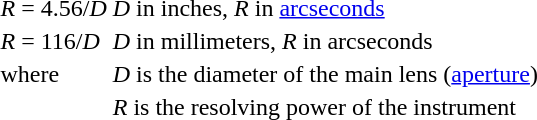<table>
<tr>
<td><em>R</em> = 4.56/<em>D</em></td>
<td><em>D</em> in inches, <em>R</em> in <a href='#'>arcseconds</a></td>
</tr>
<tr>
<td><em>R</em> = 116/<em>D</em></td>
<td><em>D</em> in millimeters, <em>R</em> in arcseconds</td>
</tr>
<tr>
<td>where</td>
<td><em>D</em> is the diameter of the main lens (<a href='#'>aperture</a>)</td>
</tr>
<tr>
<td></td>
<td><em>R</em> is the resolving power of the instrument</td>
</tr>
</table>
